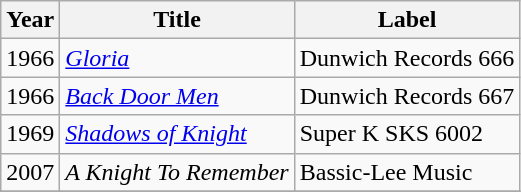<table class="sortable wikitable">
<tr>
<th>Year</th>
<th>Title</th>
<th>Label</th>
</tr>
<tr>
<td style="text-align:center">1966</td>
<td><em><a href='#'>Gloria</a></em></td>
<td>Dunwich Records 666</td>
</tr>
<tr>
<td style="text-align:center">1966</td>
<td><em><a href='#'>Back Door Men</a></em></td>
<td>Dunwich Records 667</td>
</tr>
<tr>
<td style="text-align:center">1969</td>
<td><em><a href='#'>Shadows of Knight</a></em></td>
<td>Super K  SKS 6002</td>
</tr>
<tr>
<td style="text-align:center">2007</td>
<td><em>A Knight To Remember</em></td>
<td>Bassic-Lee Music</td>
</tr>
<tr>
</tr>
</table>
